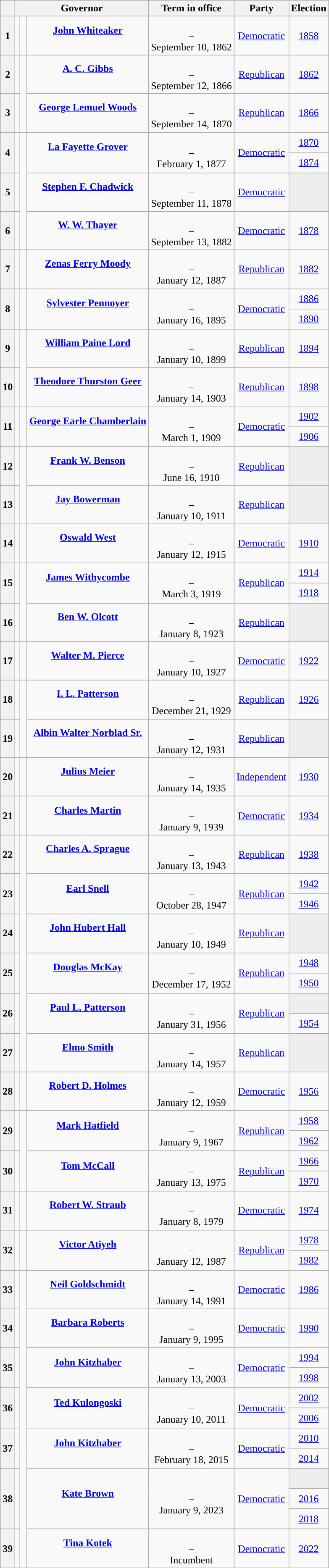<table class="wikitable sortable mw-collapsible sticky-header-multi" style="text-align:center;">
<tr>
<th scope="col" data-sort-type="number"></th>
<th scope="colgroup" colspan="3">Governor</th>
<th scope="col">Term in office</th>
<th scope="col">Party</th>
<th scope="col">Election</th>
</tr>
<tr style="height:2em;">
<th scope="row">1</th>
<td data-sort-value="Whiteaker, John"></td>
<td style="background: "> </td>
<td><strong><a href='#'>John Whiteaker</a></strong><br><br></td>
<td><br>–<br>September 10, 1862<br></td>
<td><a href='#'>Democratic</a></td>
<td><a href='#'>1858</a></td>
</tr>
<tr style="height:2em;">
<th scope="row">2</th>
<td data-sort-value="Gibbs, A. C."></td>
<td rowspan="2" style="background: "> </td>
<td><strong><a href='#'>A. C. Gibbs</a></strong><br><br></td>
<td><br>–<br>September 12, 1866<br></td>
<td><a href='#'>Republican</a></td>
<td><a href='#'>1862</a></td>
</tr>
<tr style="height:2em;">
<th scope="row">3</th>
<td data-sort-value="Woods, George"></td>
<td><strong><a href='#'>George Lemuel Woods</a></strong><br><br></td>
<td><br>–<br>September 14, 1870<br></td>
<td><a href='#'>Republican</a></td>
<td><a href='#'>1866</a></td>
</tr>
<tr style="height:2em;">
<th rowspan="2" scope="rowgroup">4</th>
<td rowspan="2" data-sort-value="Grover, La Fayette"></td>
<td rowspan="4" style="color:inherit;background: "></td>
<td rowspan="2"><strong><a href='#'>La Fayette Grover</a></strong><br><br></td>
<td rowspan="2"><br>–<br>February 1, 1877<br></td>
<td rowspan="2"><a href='#'>Democratic</a></td>
<td><a href='#'>1870</a></td>
</tr>
<tr style="height:2em;">
<td><a href='#'>1874</a></td>
</tr>
<tr style="height:2em;">
<th scope="row">5</th>
<td data-sort-value="Chadwick, Stephen"></td>
<td><strong><a href='#'>Stephen F. Chadwick</a></strong><br><br></td>
<td><br>–<br>September 11, 1878<br></td>
<td><a href='#'>Democratic</a></td>
<td style="background:#EEEEEE"></td>
</tr>
<tr style="height:2em;">
<th scope="row">6</th>
<td data-sort-value="Thayer, W. W."></td>
<td><strong><a href='#'>W. W. Thayer</a></strong><br><br></td>
<td><br>–<br>September 13, 1882<br></td>
<td><a href='#'>Democratic</a></td>
<td><a href='#'>1878</a></td>
</tr>
<tr style="height:2em;">
<th scope="row">7</th>
<td data-sort-value="Moody, Zenas"></td>
<td style="color:inherit;background: "></td>
<td><strong><a href='#'>Zenas Ferry Moody</a></strong><br><br></td>
<td><br>–<br>January 12, 1887<br></td>
<td><a href='#'>Republican</a></td>
<td><a href='#'>1882</a></td>
</tr>
<tr style="height:2em;">
<th rowspan="2" scope="rowgroup">8</th>
<td rowspan="2" data-sort-value="Pennoyer, Sylvester"></td>
<td rowspan="2" style="color:inherit;background: "></td>
<td rowspan="2"><strong><a href='#'>Sylvester Pennoyer</a></strong><br><br></td>
<td rowspan="2"><br>–<br>January 16, 1895<br></td>
<td rowspan="2"><a href='#'>Democratic</a></td>
<td><a href='#'>1886</a></td>
</tr>
<tr style="height:2em;">
<td><a href='#'>1890</a></td>
</tr>
<tr style="height:2em;">
<th scope="row">9</th>
<td data-sort-value="Lord, William"></td>
<td rowspan="2" style="color:inherit;background: "></td>
<td><strong><a href='#'>William Paine Lord</a></strong><br><br></td>
<td><br>–<br>January 10, 1899<br></td>
<td><a href='#'>Republican</a></td>
<td><a href='#'>1894</a></td>
</tr>
<tr style="height:2em;">
<th scope="row">10</th>
<td data-sort-value="Geer, Theodore"></td>
<td><strong><a href='#'>Theodore Thurston Geer</a></strong><br><br></td>
<td><br>–<br>January 14, 1903<br></td>
<td><a href='#'>Republican</a></td>
<td><a href='#'>1898</a></td>
</tr>
<tr style="height:2em;">
<th rowspan="2" scope="rowgroup">11</th>
<td rowspan="2" data-sort-value="Chamberlain, George"></td>
<td rowspan="2" style="color:inherit;background: "></td>
<td rowspan="2"><strong><a href='#'>George Earle Chamberlain</a></strong><br><br></td>
<td rowspan="2"><br>–<br>March 1, 1909<br></td>
<td rowspan="2"><a href='#'>Democratic</a></td>
<td><a href='#'>1902</a></td>
</tr>
<tr style="height:2em;">
<td><a href='#'>1906</a></td>
</tr>
<tr style="height:2em;">
<th scope="row">12</th>
<td data-sort-value="Benson, Frank"></td>
<td rowspan="2" style="color:inherit;background: "></td>
<td><strong><a href='#'>Frank W. Benson</a></strong><br><br></td>
<td><br>–<br>June 16, 1910<br></td>
<td><a href='#'>Republican</a></td>
<td style="background:#EEEEEE"></td>
</tr>
<tr style="height:2em;">
<th scope="row">13</th>
<td data-sort-value="Bowerman, Jay"></td>
<td><strong><a href='#'>Jay Bowerman</a></strong><br><br></td>
<td><br>–<br>January 10, 1911<br></td>
<td><a href='#'>Republican</a></td>
<td style="background:#EEEEEE"></td>
</tr>
<tr style="height:2em;">
<th scope="row">14</th>
<td data-sort-value="West, Oswald"></td>
<td style="color:inherit;background: "></td>
<td><strong><a href='#'>Oswald West</a></strong><br><br></td>
<td><br>–<br>January 12, 1915<br></td>
<td><a href='#'>Democratic</a></td>
<td><a href='#'>1910</a></td>
</tr>
<tr style="height:2em;">
<th rowspan="2" scope="rowgroup">15</th>
<td rowspan="2" data-sort-value="Withycombe, James"></td>
<td rowspan="3" style="color:inherit;background: "></td>
<td rowspan="2"><strong><a href='#'>James Withycombe</a></strong><br><br></td>
<td rowspan="2"><br>–<br>March 3, 1919<br></td>
<td rowspan="2"><a href='#'>Republican</a></td>
<td><a href='#'>1914</a></td>
</tr>
<tr style="height:2em;">
<td><a href='#'>1918</a></td>
</tr>
<tr style="height:2em;">
<th scope="row">16</th>
<td data-sort-value="Olcott, Ben"></td>
<td><strong><a href='#'>Ben W. Olcott</a></strong><br><br></td>
<td><br>–<br>January 8, 1923<br></td>
<td><a href='#'>Republican</a></td>
<td style="background:#EEEEEE"></td>
</tr>
<tr style="height:2em;">
<th scope="row">17</th>
<td data-sort-value="Pierce, Walter"></td>
<td style="color:inherit;background: "></td>
<td><strong><a href='#'>Walter M. Pierce</a></strong><br><br></td>
<td><br>–<br>January 10, 1927<br></td>
<td><a href='#'>Democratic</a></td>
<td><a href='#'>1922</a></td>
</tr>
<tr style="height:2em;">
<th scope="row">18</th>
<td data-sort-value="Patterson, I. L."></td>
<td rowspan="2" style="color:inherit;background: "></td>
<td><strong><a href='#'>I. L. Patterson</a></strong><br><br></td>
<td><br>–<br>December 21, 1929<br></td>
<td><a href='#'>Republican</a></td>
<td><a href='#'>1926</a></td>
</tr>
<tr style="height:2em;">
<th scope="row">19</th>
<td data-sort-value="Norblad, Albin"></td>
<td><strong><a href='#'>Albin Walter Norblad Sr.</a></strong><br><br></td>
<td><br>–<br>January 12, 1931<br></td>
<td><a href='#'>Republican</a></td>
<td style="background:#EEEEEE"></td>
</tr>
<tr style="height:2em;">
<th scope="row">20</th>
<td data-sort-value="Meier, Julius"></td>
<td style="color:inherit;background: "></td>
<td><strong><a href='#'>Julius Meier</a></strong><br><br></td>
<td><br>–<br>January 14, 1935<br></td>
<td><a href='#'>Independent</a></td>
<td><a href='#'>1930</a></td>
</tr>
<tr style="height:2em;">
<th scope="row">21</th>
<td data-sort-value="Martin, Charles"></td>
<td style="color:inherit;background: "></td>
<td><strong><a href='#'>Charles Martin</a></strong><br><br></td>
<td><br>–<br>January 9, 1939<br></td>
<td><a href='#'>Democratic</a></td>
<td><a href='#'>1934</a></td>
</tr>
<tr style="height:2em;">
<th scope="row">22</th>
<td data-sort-value="Sprague, Charles"></td>
<td rowspan="9" style="color:inherit;background: "></td>
<td><strong><a href='#'>Charles A. Sprague</a></strong><br><br></td>
<td><br>–<br>January 13, 1943<br></td>
<td><a href='#'>Republican</a></td>
<td><a href='#'>1938</a></td>
</tr>
<tr style="height:2em;">
<th rowspan="2" scope="rowgroup">23</th>
<td rowspan="2" data-sort-value="Snell, Earl"></td>
<td rowspan="2"><strong><a href='#'>Earl Snell</a></strong><br><br></td>
<td rowspan="2"><br>–<br>October 28, 1947<br></td>
<td rowspan="2"><a href='#'>Republican</a></td>
<td><a href='#'>1942</a></td>
</tr>
<tr style="height:2em;">
<td><a href='#'>1946</a></td>
</tr>
<tr style="height:2em;">
<th scope="row">24</th>
<td data-sort-value="Hall, John"></td>
<td><strong><a href='#'>John Hubert Hall</a></strong><br><br></td>
<td><br>–<br>January 10, 1949<br></td>
<td><a href='#'>Republican</a></td>
<td style="background:#EEEEEE"></td>
</tr>
<tr style="height:2em;">
<th rowspan="2" scope="rowgroup">25</th>
<td rowspan="2" data-sort-value="McKay, Douglas"></td>
<td rowspan="2"><strong><a href='#'>Douglas McKay</a></strong><br><br></td>
<td rowspan="2"><br>–<br>December 17, 1952<br></td>
<td rowspan="2"><a href='#'>Republican</a></td>
<td><a href='#'>1948</a><br></td>
</tr>
<tr style="height:2em;">
<td><a href='#'>1950</a></td>
</tr>
<tr style="height:2em;">
<th rowspan="2" scope="rowgroup">26</th>
<td rowspan="2" data-sort-value="Patterson, Paul"></td>
<td rowspan="2"><strong><a href='#'>Paul L. Patterson</a></strong><br><br></td>
<td rowspan="2"><br>–<br>January 31, 1956<br></td>
<td rowspan="2"><a href='#'>Republican</a></td>
<td style="background:#EEEEEE"></td>
</tr>
<tr style="height:2em;">
<td><a href='#'>1954</a></td>
</tr>
<tr style="height:2em;">
<th scope="row">27</th>
<td data-sort-value="Smith, Elmo"></td>
<td><strong><a href='#'>Elmo Smith</a></strong><br><br></td>
<td><br>–<br>January 14, 1957<br></td>
<td><a href='#'>Republican</a></td>
<td style="background:#EEEEEE"></td>
</tr>
<tr style="height:2em;">
<th scope="row">28</th>
<td data-sort-value="Holmes, Robert"></td>
<td style="color:inherit;background: "></td>
<td><strong><a href='#'>Robert D. Holmes</a></strong><br><br></td>
<td><br>–<br>January 12, 1959<br></td>
<td><a href='#'>Democratic</a></td>
<td><a href='#'>1956</a><br></td>
</tr>
<tr style="height:2em;">
<th rowspan="2" scope="rowgroup">29</th>
<td rowspan="2" data-sort-value="Hatfield, Mark"></td>
<td rowspan="4" style="color:inherit;background: "></td>
<td rowspan="2"><strong><a href='#'>Mark Hatfield</a></strong><br><br></td>
<td rowspan="2"><br>–<br>January 9, 1967<br></td>
<td rowspan="2"><a href='#'>Republican</a></td>
<td><a href='#'>1958</a></td>
</tr>
<tr style="height:2em;">
<td><a href='#'>1962</a></td>
</tr>
<tr style="height:2em;">
<th rowspan="2" scope="rowgroup">30</th>
<td rowspan="2" data-sort-value="McCall, Tom"></td>
<td rowspan="2"><strong><a href='#'>Tom McCall</a></strong><br><br></td>
<td rowspan="2"><br>–<br>January 13, 1975<br></td>
<td rowspan="2"><a href='#'>Republican</a></td>
<td><a href='#'>1966</a></td>
</tr>
<tr style="height:2em;">
<td><a href='#'>1970</a></td>
</tr>
<tr style="height:2em;">
<th scope="row">31</th>
<td data-sort-value="Straub, Robert"></td>
<td style="color:inherit;background: "></td>
<td><strong><a href='#'>Robert W. Straub</a></strong><br><br></td>
<td><br>–<br>January 8, 1979<br></td>
<td><a href='#'>Democratic</a></td>
<td><a href='#'>1974</a></td>
</tr>
<tr style="height:2em;">
<th rowspan="2" scope="rowgroup">32</th>
<td rowspan="2" data-sort-value="Atiyeh, Victor"></td>
<td rowspan="2" style="color:inherit;background: "></td>
<td rowspan="2"><strong><a href='#'>Victor Atiyeh</a></strong><br><br></td>
<td rowspan="2"><br>–<br>January 12, 1987<br></td>
<td rowspan="2"><a href='#'>Republican</a></td>
<td><a href='#'>1978</a></td>
</tr>
<tr style="height:2em;">
<td><a href='#'>1982</a></td>
</tr>
<tr style="height:2em;">
<th scope="row">33</th>
<td data-sort-value="Goldschmidt, Neil"></td>
<td rowspan="12" style="color:inherit;background: "></td>
<td><strong><a href='#'>Neil Goldschmidt</a></strong><br><br></td>
<td><br>–<br>January 14, 1991<br></td>
<td><a href='#'>Democratic</a></td>
<td><a href='#'>1986</a></td>
</tr>
<tr style="height:2em;">
<th scope="row">34</th>
<td data-sort-value="Roberts, Barbara"></td>
<td><strong><a href='#'>Barbara Roberts</a></strong><br><br></td>
<td><br>–<br>January 9, 1995<br></td>
<td><a href='#'>Democratic</a></td>
<td><a href='#'>1990</a></td>
</tr>
<tr style="height:2em;">
<th rowspan="2" scope="rowgroup">35</th>
<td rowspan="2" data-sort-value="Kitzhaber, John"></td>
<td rowspan="2"><strong><a href='#'>John Kitzhaber</a></strong><br><br></td>
<td rowspan="2"><br>–<br>January 13, 2003<br></td>
<td rowspan="2"><a href='#'>Democratic</a></td>
<td><a href='#'>1994</a></td>
</tr>
<tr style="height:2em;">
<td><a href='#'>1998</a></td>
</tr>
<tr style="height:2em;">
<th rowspan="2" scope="rowgroup">36</th>
<td rowspan="2" data-sort-value="Kulongoski, Ted"></td>
<td rowspan="2"><strong><a href='#'>Ted Kulongoski</a></strong><br><br></td>
<td rowspan="2"><br>–<br>January 10, 2011<br></td>
<td rowspan="2"><a href='#'>Democratic</a></td>
<td><a href='#'>2002</a></td>
</tr>
<tr style="height:2em;">
<td><a href='#'>2006</a></td>
</tr>
<tr style="height:2em;">
<th rowspan="2" scope="rowgroup">37</th>
<td rowspan="2" data-sort-value="Kitzhaber, John"></td>
<td rowspan="2"><strong><a href='#'>John Kitzhaber</a></strong><br><br></td>
<td rowspan="2"><br>–<br>February 18, 2015<br></td>
<td rowspan="2"><a href='#'>Democratic</a></td>
<td><a href='#'>2010</a></td>
</tr>
<tr style="height:2em;">
<td><a href='#'>2014</a></td>
</tr>
<tr style="height:2em;">
<th rowspan="3" scope="rowgroup">38</th>
<td rowspan="3" data-sort-value="Brown, Kate"></td>
<td rowspan="3"><strong><a href='#'>Kate Brown</a></strong><br><br></td>
<td rowspan="3"><br>–<br>January 9, 2023<br></td>
<td rowspan="3"><a href='#'>Democratic</a></td>
<td style="background:#EEEEEE"></td>
</tr>
<tr style="height:2em;">
<td><a href='#'>2016</a><br></td>
</tr>
<tr style="height:2em;">
<td><a href='#'>2018</a></td>
</tr>
<tr style="height:2em;">
<th scope="row">39</th>
<td data-sort-value="Kotek, Tina"></td>
<td><strong><a href='#'>Tina Kotek</a></strong><br><br></td>
<td><br>–<br>Incumbent</td>
<td><a href='#'>Democratic</a></td>
<td><a href='#'>2022</a></td>
</tr>
</table>
